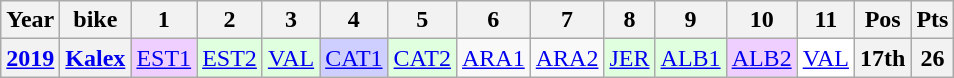<table class="wikitable" style="text-align:center">
<tr>
<th>Year</th>
<th>bike</th>
<th>1</th>
<th>2</th>
<th>3</th>
<th>4</th>
<th>5</th>
<th>6</th>
<th>7</th>
<th>8</th>
<th>9</th>
<th>10</th>
<th>11</th>
<th>Pos</th>
<th>Pts</th>
</tr>
<tr>
<th align="left"><a href='#'>2019</a></th>
<th><a href='#'>Kalex</a></th>
<td style="background:#efcfff;"><a href='#'>EST1</a><br></td>
<td style="background:#dfffdf;"><a href='#'>EST2</a><br></td>
<td style="background:#dfffdf;"><a href='#'>VAL</a><br></td>
<td style="background:#cfcfff;"><a href='#'>CAT1</a><br></td>
<td style="background:#dfffdf;"><a href='#'>CAT2</a><br></td>
<td style="background:#;"><a href='#'>ARA1</a><br></td>
<td style="background:#;"><a href='#'>ARA2</a><br></td>
<td style="background:#dfffdf;"><a href='#'>JER</a><br></td>
<td style="background:#dfffdf;"><a href='#'>ALB1</a><br></td>
<td style="background:#efcfff;"><a href='#'>ALB2</a><br></td>
<td style="background:#ffffff;"><a href='#'>VAL</a><br></td>
<th>17th</th>
<th>26</th>
</tr>
</table>
